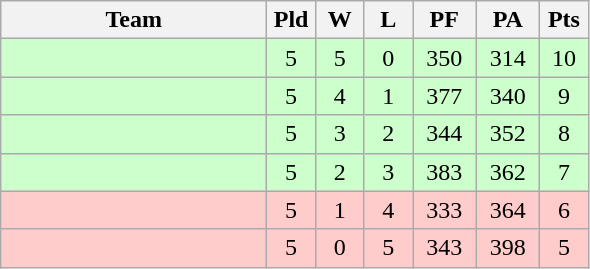<table class="wikitable" style="text-align:center;">
<tr>
<th width=170>Team</th>
<th width=25>Pld</th>
<th width=25>W</th>
<th width=25>L</th>
<th width=35>PF</th>
<th width=35>PA</th>
<th width=25>Pts</th>
</tr>
<tr bgcolor=#ccffcc>
<td align="left"></td>
<td>5</td>
<td>5</td>
<td>0</td>
<td>350</td>
<td>314</td>
<td>10</td>
</tr>
<tr bgcolor=#ccffcc>
<td align="left"></td>
<td>5</td>
<td>4</td>
<td>1</td>
<td>377</td>
<td>340</td>
<td>9</td>
</tr>
<tr bgcolor=#ccffcc>
<td align="left"></td>
<td>5</td>
<td>3</td>
<td>2</td>
<td>344</td>
<td>352</td>
<td>8</td>
</tr>
<tr bgcolor=#ccffcc>
<td align="left"></td>
<td>5</td>
<td>2</td>
<td>3</td>
<td>383</td>
<td>362</td>
<td>7</td>
</tr>
<tr bgcolor=#ffcccc>
<td align="left"></td>
<td>5</td>
<td>1</td>
<td>4</td>
<td>333</td>
<td>364</td>
<td>6</td>
</tr>
<tr bgcolor=#ffcccc>
<td align="left"></td>
<td>5</td>
<td>0</td>
<td>5</td>
<td>343</td>
<td>398</td>
<td>5</td>
</tr>
</table>
